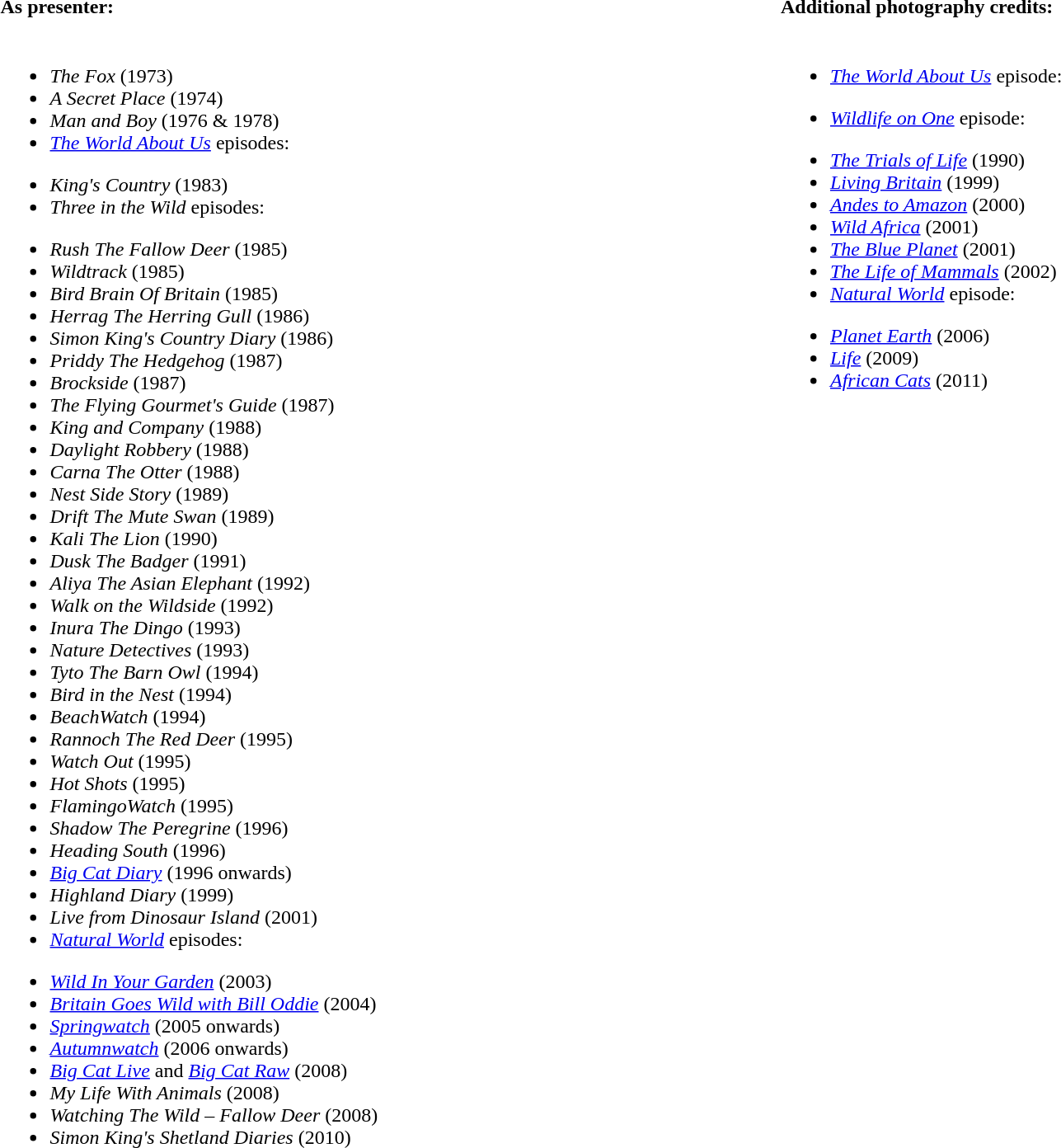<table width="100%">
<tr>
<th width="50%" align="left">As presenter:</th>
<th align="left">Additional photography credits:</th>
</tr>
<tr>
<td><br><ul><li><em>The Fox</em> (1973)</li><li><em>A Secret Place</em> (1974)</li><li><em>Man and Boy</em> (1976 & 1978)</li><li><em><a href='#'>The World About Us</a></em> episodes:</li></ul><ul><li><em>King's Country</em> (1983)</li><li><em>Three in the Wild</em> episodes:</li></ul><ul><li><em>Rush The Fallow Deer</em> (1985)</li><li><em>Wildtrack</em> (1985)</li><li><em>Bird Brain Of Britain</em> (1985)</li><li><em>Herrag The Herring Gull</em> (1986)</li><li><em>Simon King's Country Diary</em> (1986)</li><li><em>Priddy The Hedgehog</em> (1987)</li><li><em>Brockside</em> (1987)</li><li><em>The Flying Gourmet's Guide</em> (1987)</li><li><em>King and Company</em> (1988)</li><li><em>Daylight Robbery</em> (1988)</li><li><em>Carna The Otter</em> (1988)</li><li><em>Nest Side Story</em> (1989)</li><li><em>Drift The Mute Swan</em> (1989)</li><li><em>Kali The Lion</em> (1990)</li><li><em>Dusk The Badger</em> (1991)</li><li><em>Aliya The Asian Elephant</em> (1992)</li><li><em>Walk on the Wildside</em> (1992)</li><li><em>Inura The Dingo</em> (1993)</li><li><em>Nature Detectives</em> (1993)</li><li><em>Tyto The Barn Owl</em> (1994)</li><li><em>Bird in the Nest</em> (1994)</li><li><em>BeachWatch</em> (1994)</li><li><em>Rannoch The Red Deer</em> (1995)</li><li><em>Watch Out</em> (1995)</li><li><em>Hot Shots</em> (1995)</li><li><em>FlamingoWatch</em> (1995)</li><li><em>Shadow The Peregrine</em> (1996)</li><li><em>Heading South</em> (1996)</li><li><em><a href='#'>Big Cat Diary</a></em> (1996 onwards)</li><li><em>Highland Diary</em> (1999)</li><li><em>Live from Dinosaur Island</em> (2001)</li><li><em><a href='#'>Natural World</a></em> episodes:</li></ul><ul><li><em><a href='#'>Wild In Your Garden</a></em> (2003)</li><li><em><a href='#'>Britain Goes Wild with Bill Oddie</a></em> (2004)</li><li><em><a href='#'>Springwatch</a></em> (2005 onwards)</li><li><em><a href='#'>Autumnwatch</a></em> (2006 onwards)</li><li><em><a href='#'>Big Cat Live</a></em> and <em><a href='#'>Big Cat Raw</a></em> (2008)</li><li><em>My Life With Animals</em> (2008)</li><li><em>Watching The Wild – Fallow Deer</em> (2008)</li><li><em>Simon King's Shetland Diaries</em> (2010)</li></ul></td>
<td valign="top"><br><ul><li><em><a href='#'>The World About Us</a></em> episode:</li></ul><ul><li><em><a href='#'>Wildlife on One</a></em> episode:</li></ul><ul><li><em><a href='#'>The Trials of Life</a></em> (1990)</li><li><em><a href='#'>Living Britain</a></em> (1999)</li><li><em><a href='#'>Andes to Amazon</a></em> (2000)</li><li><em><a href='#'>Wild Africa</a></em> (2001)</li><li><em><a href='#'>The Blue Planet</a></em> (2001)</li><li><em><a href='#'>The Life of Mammals</a></em> (2002)</li><li><em><a href='#'>Natural World</a></em> episode:</li></ul><ul><li><em><a href='#'>Planet Earth</a></em> (2006)</li><li><em><a href='#'>Life</a></em> (2009)</li><li><em><a href='#'>African Cats</a></em> (2011)</li></ul></td>
</tr>
</table>
